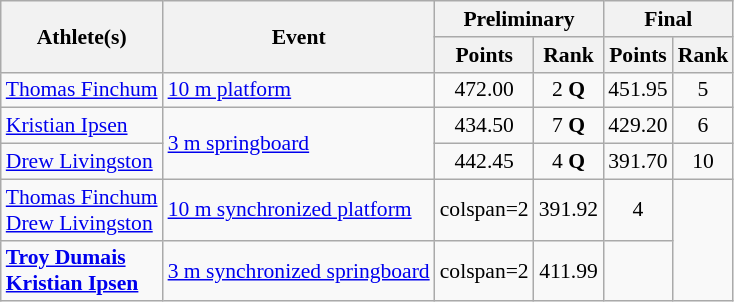<table class=wikitable style="font-size:90%">
<tr>
<th rowspan="2">Athlete(s)</th>
<th rowspan="2">Event</th>
<th colspan="2">Preliminary</th>
<th colspan="2">Final</th>
</tr>
<tr>
<th>Points</th>
<th>Rank</th>
<th>Points</th>
<th>Rank</th>
</tr>
<tr align=center>
<td align=left><a href='#'>Thomas Finchum</a></td>
<td align=left><a href='#'>10 m platform</a></td>
<td>472.00</td>
<td>2 <strong>Q</strong></td>
<td>451.95</td>
<td>5</td>
</tr>
<tr align=center>
<td align=left><a href='#'>Kristian Ipsen</a></td>
<td align=left rowspan=2><a href='#'>3 m springboard</a></td>
<td>434.50</td>
<td>7 <strong>Q</strong></td>
<td>429.20</td>
<td>6</td>
</tr>
<tr align=center>
<td align=left><a href='#'>Drew Livingston</a></td>
<td>442.45</td>
<td>4 <strong>Q</strong></td>
<td>391.70</td>
<td>10</td>
</tr>
<tr align=center>
<td align=left><a href='#'>Thomas Finchum</a><br><a href='#'>Drew Livingston</a></td>
<td align=left><a href='#'>10 m synchronized platform</a></td>
<td>colspan=2 </td>
<td>391.92</td>
<td>4</td>
</tr>
<tr align=center>
<td align=left><strong><a href='#'>Troy Dumais</a><br><a href='#'>Kristian Ipsen</a></strong></td>
<td align=left><a href='#'>3 m synchronized springboard</a></td>
<td>colspan=2 </td>
<td>411.99</td>
<td></td>
</tr>
</table>
